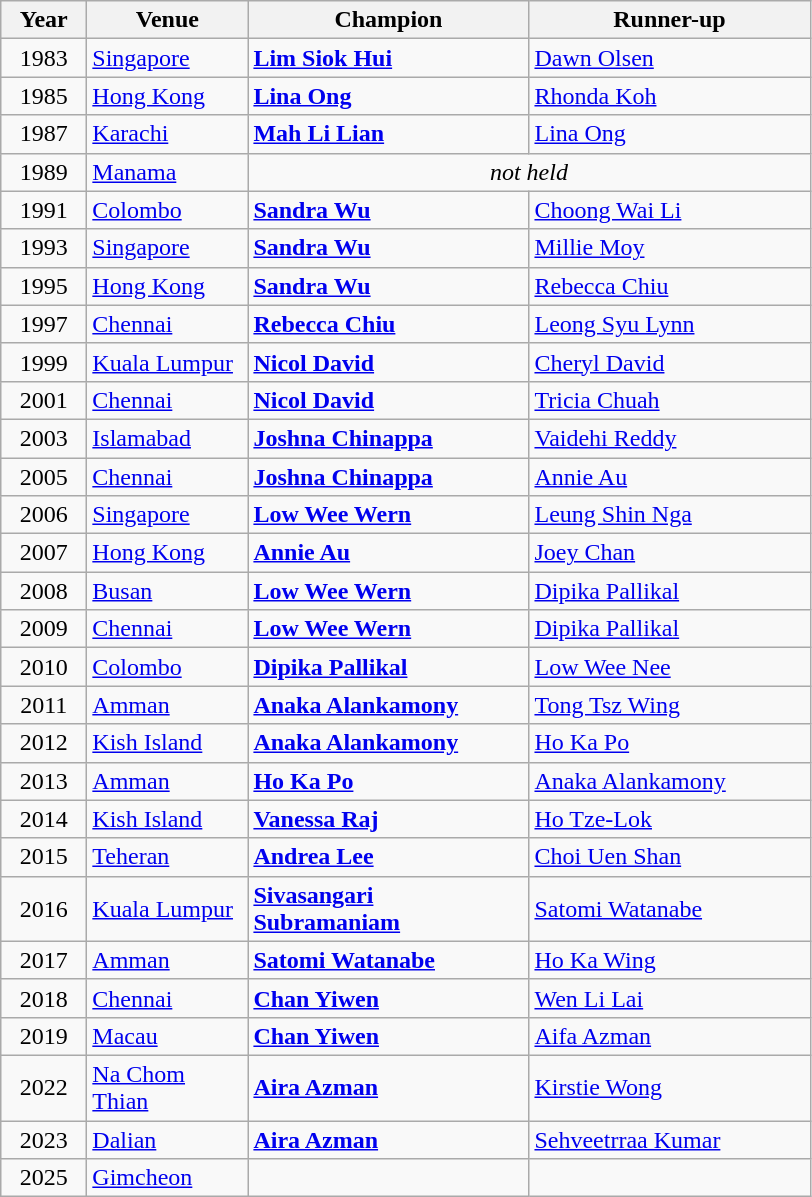<table class="sortable wikitable">
<tr>
<th width=50>Year</th>
<th width=100>Venue</th>
<th width=180>Champion</th>
<th width=180>Runner-up</th>
</tr>
<tr>
<td align=center> 1983</td>
<td><a href='#'>Singapore</a></td>
<td> <strong><a href='#'>Lim Siok Hui</a></strong></td>
<td> <a href='#'>Dawn Olsen</a></td>
</tr>
<tr>
<td align=center> 1985</td>
<td><a href='#'>Hong Kong</a></td>
<td> <strong><a href='#'>Lina Ong</a></strong></td>
<td> <a href='#'>Rhonda Koh</a></td>
</tr>
<tr>
<td align=center> 1987</td>
<td><a href='#'>Karachi</a></td>
<td> <strong><a href='#'>Mah Li Lian</a></strong></td>
<td> <a href='#'>Lina Ong</a></td>
</tr>
<tr>
<td align=center> 1989</td>
<td><a href='#'>Manama</a></td>
<td align="center" colspan="2"><em>not held</em></td>
</tr>
<tr>
<td align=center> 1991</td>
<td><a href='#'>Colombo</a></td>
<td> <strong><a href='#'>Sandra Wu</a></strong></td>
<td> <a href='#'>Choong Wai Li</a></td>
</tr>
<tr>
<td align=center> 1993</td>
<td><a href='#'>Singapore</a></td>
<td> <strong><a href='#'>Sandra Wu</a></strong></td>
<td> <a href='#'>Millie Moy</a></td>
</tr>
<tr>
<td align=center> 1995</td>
<td><a href='#'>Hong Kong</a></td>
<td> <strong><a href='#'>Sandra Wu</a></strong></td>
<td> <a href='#'>Rebecca Chiu</a></td>
</tr>
<tr>
<td align=center> 1997</td>
<td><a href='#'>Chennai</a></td>
<td> <strong><a href='#'>Rebecca Chiu</a></strong></td>
<td> <a href='#'>Leong Syu Lynn</a></td>
</tr>
<tr>
<td align=center> 1999</td>
<td><a href='#'>Kuala Lumpur</a></td>
<td> <strong><a href='#'>Nicol David</a></strong></td>
<td> <a href='#'>Cheryl David</a></td>
</tr>
<tr>
<td align=center> 2001</td>
<td><a href='#'>Chennai</a></td>
<td> <strong><a href='#'>Nicol David</a></strong></td>
<td> <a href='#'>Tricia Chuah</a></td>
</tr>
<tr>
<td align=center> 2003</td>
<td><a href='#'>Islamabad</a></td>
<td> <strong><a href='#'>Joshna Chinappa</a></strong></td>
<td> <a href='#'>Vaidehi Reddy</a></td>
</tr>
<tr>
<td align=center> 2005</td>
<td><a href='#'>Chennai</a></td>
<td> <strong><a href='#'>Joshna Chinappa</a></strong></td>
<td> <a href='#'>Annie Au</a></td>
</tr>
<tr>
<td align=center> 2006</td>
<td><a href='#'>Singapore</a></td>
<td> <strong><a href='#'>Low Wee Wern</a></strong></td>
<td> <a href='#'>Leung Shin Nga</a></td>
</tr>
<tr>
<td align=center> 2007</td>
<td><a href='#'>Hong Kong</a></td>
<td> <strong><a href='#'>Annie Au</a></strong></td>
<td> <a href='#'>Joey Chan</a></td>
</tr>
<tr>
<td align=center> 2008</td>
<td><a href='#'>Busan</a></td>
<td> <strong><a href='#'>Low Wee Wern</a></strong></td>
<td> <a href='#'>Dipika Pallikal</a></td>
</tr>
<tr>
<td align=center> 2009</td>
<td><a href='#'>Chennai</a></td>
<td> <strong><a href='#'>Low Wee Wern</a></strong></td>
<td> <a href='#'>Dipika Pallikal</a></td>
</tr>
<tr>
<td align=center> 2010</td>
<td><a href='#'>Colombo</a></td>
<td> <strong><a href='#'>Dipika Pallikal</a></strong></td>
<td> <a href='#'>Low Wee Nee</a></td>
</tr>
<tr>
<td align=center> 2011</td>
<td><a href='#'>Amman</a></td>
<td> <strong><a href='#'>Anaka Alankamony</a></strong></td>
<td> <a href='#'>Tong Tsz Wing</a></td>
</tr>
<tr>
<td align=center> 2012</td>
<td><a href='#'>Kish Island</a></td>
<td> <strong><a href='#'>Anaka Alankamony</a></strong></td>
<td> <a href='#'>Ho Ka Po</a></td>
</tr>
<tr>
<td align=center> 2013</td>
<td><a href='#'>Amman</a></td>
<td> <strong><a href='#'>Ho Ka Po</a></strong></td>
<td> <a href='#'>Anaka Alankamony</a></td>
</tr>
<tr>
<td align=center> 2014</td>
<td><a href='#'>Kish Island</a></td>
<td> <strong><a href='#'>Vanessa Raj</a></strong></td>
<td> <a href='#'>Ho Tze-Lok</a></td>
</tr>
<tr>
<td align=center> 2015</td>
<td><a href='#'>Teheran</a></td>
<td> <strong><a href='#'>Andrea Lee</a></strong></td>
<td> <a href='#'>Choi Uen Shan</a></td>
</tr>
<tr>
<td align=center> 2016</td>
<td><a href='#'>Kuala Lumpur</a></td>
<td> <strong><a href='#'>Sivasangari Subramaniam</a></strong></td>
<td> <a href='#'>Satomi Watanabe</a></td>
</tr>
<tr>
<td align=center> 2017</td>
<td><a href='#'>Amman</a></td>
<td> <strong><a href='#'>Satomi Watanabe</a></strong></td>
<td> <a href='#'>Ho Ka Wing</a></td>
</tr>
<tr>
<td align=center> 2018</td>
<td><a href='#'>Chennai</a></td>
<td> <strong><a href='#'>Chan Yiwen</a></strong></td>
<td> <a href='#'>Wen Li Lai</a></td>
</tr>
<tr>
<td align=center> 2019</td>
<td><a href='#'>Macau</a></td>
<td> <strong><a href='#'>Chan Yiwen</a></strong></td>
<td> <a href='#'>Aifa Azman</a></td>
</tr>
<tr>
<td align=center> 2022</td>
<td><a href='#'>Na Chom Thian</a></td>
<td> <strong><a href='#'>Aira Azman</a></strong></td>
<td> <a href='#'>Kirstie Wong</a></td>
</tr>
<tr>
<td align=center> 2023</td>
<td><a href='#'>Dalian</a></td>
<td> <strong><a href='#'>Aira Azman</a></strong></td>
<td> <a href='#'>Sehveetrraa Kumar</a></td>
</tr>
<tr>
<td align=center> 2025</td>
<td><a href='#'>Gimcheon</a></td>
<td></td>
<td></td>
</tr>
</table>
